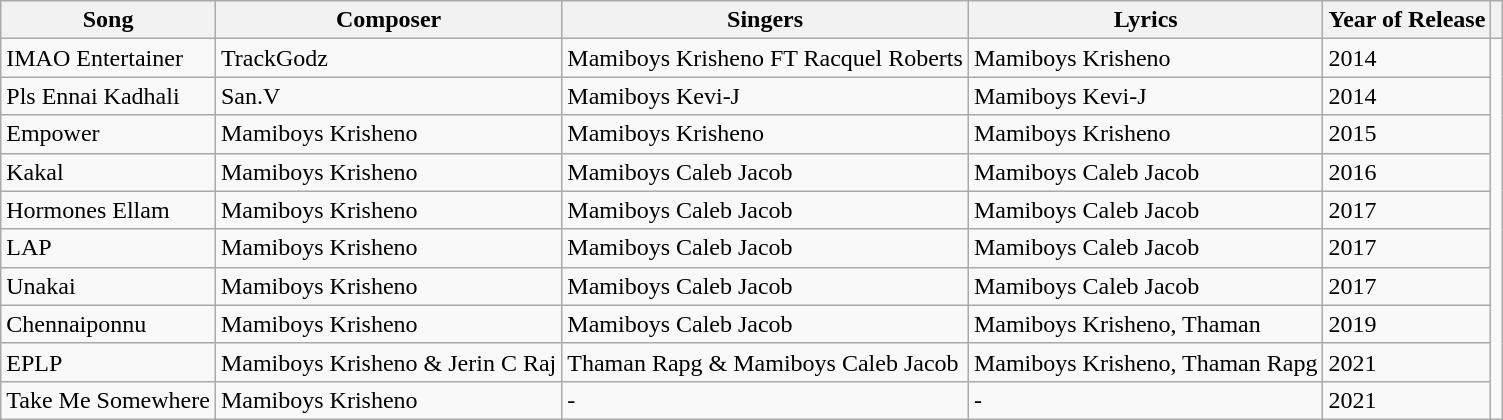<table class="wikitable">
<tr>
<th>Song</th>
<th>Composer</th>
<th>Singers</th>
<th>Lyrics</th>
<th>Year of Release</th>
<th></th>
</tr>
<tr>
<td>IMAO Entertainer</td>
<td>TrackGodz</td>
<td>Mamiboys Krisheno FT Racquel Roberts</td>
<td>Mamiboys Krisheno</td>
<td>2014</td>
</tr>
<tr>
<td>Pls Ennai Kadhali</td>
<td>San.V</td>
<td>Mamiboys Kevi-J</td>
<td>Mamiboys Kevi-J</td>
<td>2014</td>
</tr>
<tr>
<td>Empower</td>
<td>Mamiboys Krisheno</td>
<td>Mamiboys Krisheno</td>
<td>Mamiboys Krisheno</td>
<td>2015</td>
</tr>
<tr>
<td>Kakal</td>
<td>Mamiboys Krisheno</td>
<td>Mamiboys Caleb Jacob</td>
<td>Mamiboys Caleb Jacob</td>
<td>2016</td>
</tr>
<tr>
<td>Hormones Ellam</td>
<td>Mamiboys Krisheno</td>
<td>Mamiboys Caleb Jacob</td>
<td>Mamiboys Caleb Jacob</td>
<td>2017</td>
</tr>
<tr>
<td>LAP</td>
<td>Mamiboys Krisheno</td>
<td>Mamiboys Caleb Jacob</td>
<td>Mamiboys Caleb Jacob</td>
<td>2017</td>
</tr>
<tr>
<td>Unakai</td>
<td>Mamiboys Krisheno</td>
<td>Mamiboys Caleb Jacob</td>
<td>Mamiboys Caleb Jacob</td>
<td>2017</td>
</tr>
<tr>
<td>Chennaiponnu</td>
<td>Mamiboys Krisheno</td>
<td>Mamiboys Caleb Jacob</td>
<td>Mamiboys Krisheno, Thaman</td>
<td>2019</td>
</tr>
<tr>
<td>EPLP</td>
<td>Mamiboys Krisheno & Jerin C Raj</td>
<td>Thaman Rapg & Mamiboys Caleb Jacob</td>
<td>Mamiboys Krisheno, Thaman Rapg</td>
<td>2021</td>
</tr>
<tr>
<td>Take Me Somewhere</td>
<td>Mamiboys Krisheno</td>
<td>-</td>
<td>-</td>
<td>2021</td>
</tr>
</table>
